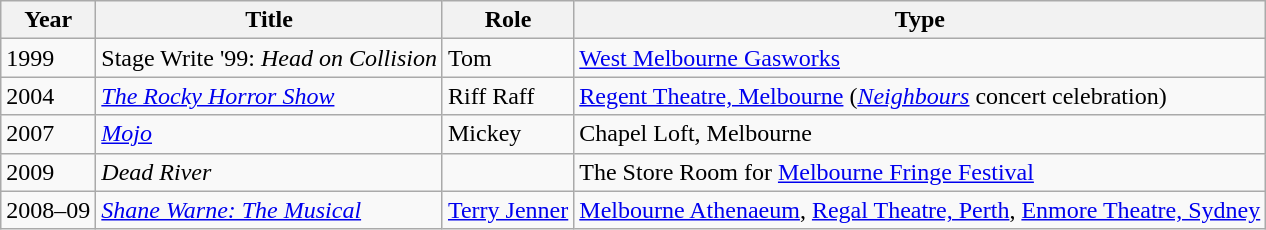<table class="wikitable">
<tr>
<th>Year</th>
<th>Title</th>
<th>Role</th>
<th>Type</th>
</tr>
<tr>
<td>1999</td>
<td>Stage Write '99: <em>Head on Collision</em></td>
<td>Tom</td>
<td><a href='#'>West Melbourne Gasworks</a></td>
</tr>
<tr>
<td>2004</td>
<td><em><a href='#'>The Rocky Horror Show</a></em></td>
<td>Riff Raff</td>
<td><a href='#'>Regent Theatre, Melbourne</a> (<em><a href='#'>Neighbours</a></em> concert celebration)</td>
</tr>
<tr>
<td>2007</td>
<td><em><a href='#'>Mojo</a></em></td>
<td>Mickey</td>
<td>Chapel Loft, Melbourne</td>
</tr>
<tr>
<td>2009</td>
<td><em>Dead River</em></td>
<td></td>
<td>The Store Room for <a href='#'>Melbourne Fringe Festival</a></td>
</tr>
<tr>
<td>2008–09</td>
<td><em><a href='#'>Shane Warne: The Musical</a></em></td>
<td><a href='#'>Terry Jenner</a></td>
<td><a href='#'>Melbourne Athenaeum</a>, <a href='#'>Regal Theatre, Perth</a>, <a href='#'>Enmore Theatre, Sydney</a></td>
</tr>
</table>
